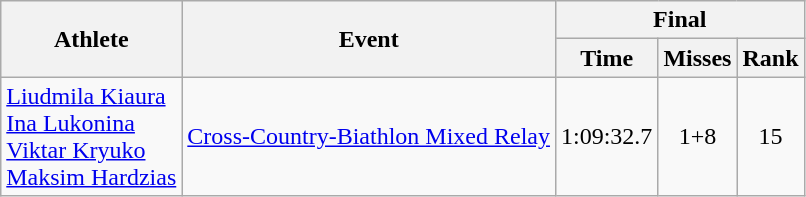<table class="wikitable">
<tr>
<th rowspan="2">Athlete</th>
<th rowspan="2">Event</th>
<th colspan="3">Final</th>
</tr>
<tr>
<th>Time</th>
<th>Misses</th>
<th>Rank</th>
</tr>
<tr>
<td><a href='#'>Liudmila Kiaura</a><br><a href='#'>Ina Lukonina</a><br><a href='#'>Viktar Kryuko</a><br><a href='#'>Maksim Hardzias</a></td>
<td><a href='#'>Cross-Country-Biathlon Mixed Relay</a></td>
<td align="center">1:09:32.7</td>
<td align="center">1+8</td>
<td align="center">15</td>
</tr>
</table>
